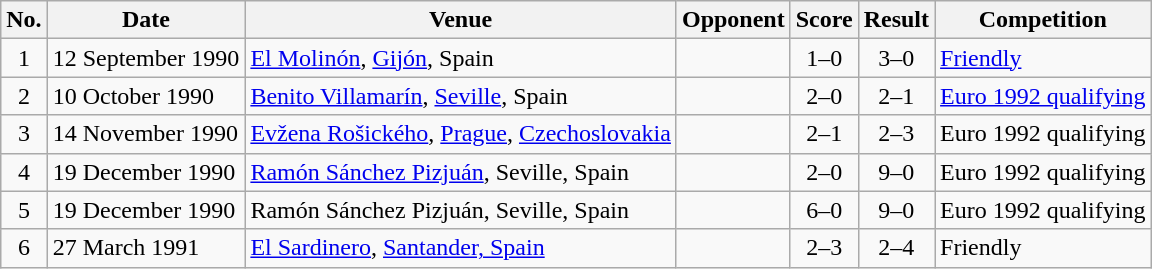<table class="wikitable sortable">
<tr>
<th scope="col">No.</th>
<th scope="col">Date</th>
<th scope="col">Venue</th>
<th scope="col">Opponent</th>
<th scope="col">Score</th>
<th scope="col">Result</th>
<th scope="col">Competition</th>
</tr>
<tr>
<td align="center">1</td>
<td>12 September 1990</td>
<td><a href='#'>El Molinón</a>, <a href='#'>Gijón</a>, Spain</td>
<td></td>
<td align="center">1–0</td>
<td align="center">3–0</td>
<td><a href='#'>Friendly</a></td>
</tr>
<tr>
<td align="center">2</td>
<td>10 October 1990</td>
<td><a href='#'>Benito Villamarín</a>, <a href='#'>Seville</a>, Spain</td>
<td></td>
<td align="center">2–0</td>
<td align="center">2–1</td>
<td><a href='#'>Euro 1992 qualifying</a></td>
</tr>
<tr>
<td align="center">3</td>
<td>14 November 1990</td>
<td><a href='#'>Evžena Rošického</a>, <a href='#'>Prague</a>, <a href='#'>Czechoslovakia</a></td>
<td></td>
<td align="center">2–1</td>
<td align="center">2–3</td>
<td>Euro 1992 qualifying</td>
</tr>
<tr>
<td align="center">4</td>
<td>19 December 1990</td>
<td><a href='#'>Ramón Sánchez Pizjuán</a>, Seville, Spain</td>
<td></td>
<td align="center">2–0</td>
<td align="center">9–0</td>
<td>Euro 1992 qualifying</td>
</tr>
<tr>
<td align="center">5</td>
<td>19 December 1990</td>
<td>Ramón Sánchez Pizjuán, Seville, Spain</td>
<td></td>
<td align="center">6–0</td>
<td align="center">9–0</td>
<td>Euro 1992 qualifying</td>
</tr>
<tr>
<td align="center">6</td>
<td>27 March 1991</td>
<td><a href='#'>El Sardinero</a>, <a href='#'>Santander, Spain</a></td>
<td></td>
<td align="center">2–3</td>
<td align="center">2–4</td>
<td>Friendly</td>
</tr>
</table>
